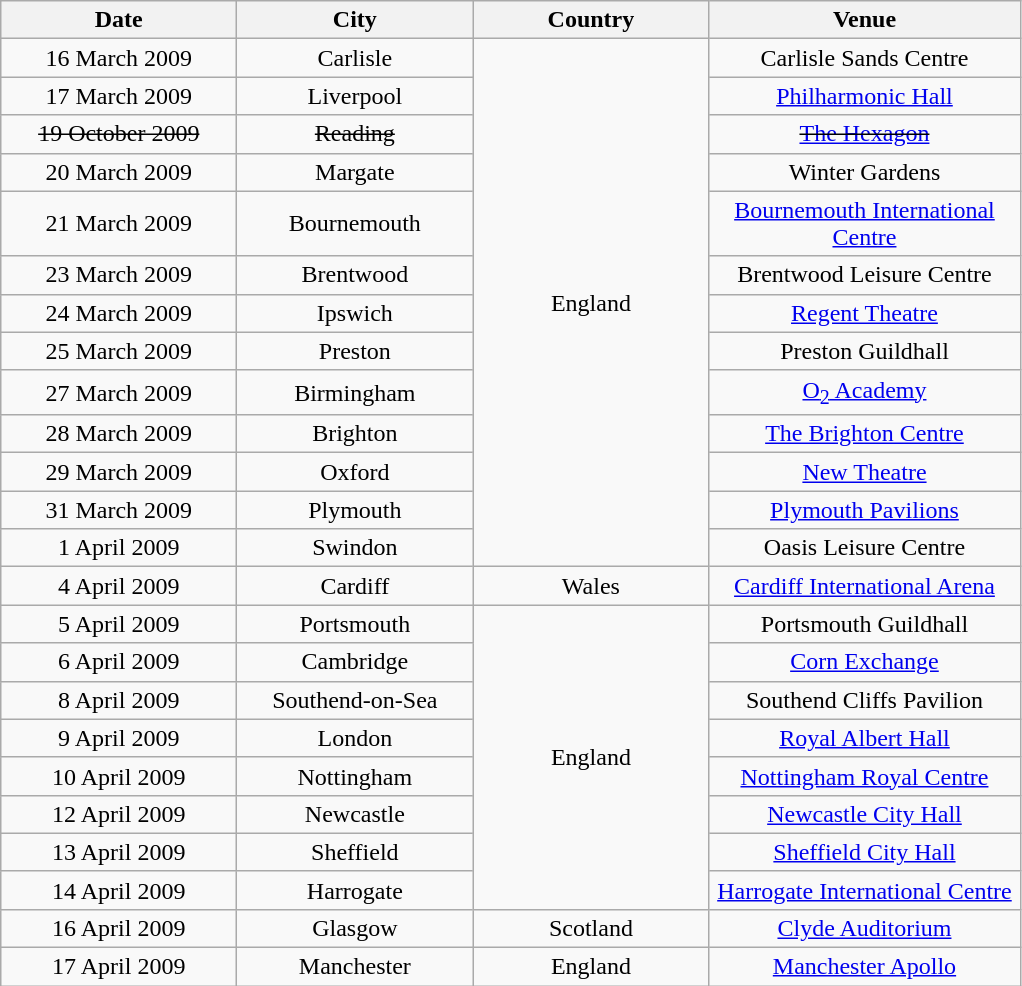<table class="wikitable">
<tr>
<th style="width:150px;">Date</th>
<th style="width:150px;">City</th>
<th style="width:150px;">Country</th>
<th style="width:200px;">Venue</th>
</tr>
<tr>
<td style="text-align:center;">16 March 2009</td>
<td style="text-align:center;">Carlisle</td>
<td rowspan="13"  style="text-align:center; text-align:center;">England</td>
<td style="text-align:center;">Carlisle Sands Centre</td>
</tr>
<tr>
<td style="text-align:center;">17 March 2009</td>
<td style="text-align:center;">Liverpool</td>
<td style="text-align:center;"><a href='#'>Philharmonic Hall</a></td>
</tr>
<tr>
<td style="text-align:center;"><s>19 October 2009</s></td>
<td style="text-align:center;"><s>Reading</s></td>
<td style="text-align:center;"><s><a href='#'>The Hexagon</a></s></td>
</tr>
<tr>
<td style="text-align:center;">20 March 2009</td>
<td style="text-align:center;">Margate</td>
<td style="text-align:center;">Winter Gardens</td>
</tr>
<tr style="text-align:center;">
<td>21 March 2009</td>
<td style="text-align:center;">Bournemouth</td>
<td style="text-align:center;"><a href='#'>Bournemouth International Centre</a></td>
</tr>
<tr>
<td style="text-align:center;">23 March 2009</td>
<td style="text-align:center;">Brentwood</td>
<td style="text-align:center;">Brentwood Leisure Centre</td>
</tr>
<tr>
<td style="text-align:center;">24 March 2009</td>
<td style="text-align:center;">Ipswich</td>
<td style="text-align:center;"><a href='#'>Regent Theatre</a></td>
</tr>
<tr>
<td style="text-align:center;">25 March 2009</td>
<td style="text-align:center;">Preston</td>
<td style="text-align:center;">Preston Guildhall</td>
</tr>
<tr>
<td style="text-align:center;">27 March 2009</td>
<td style="text-align:center;">Birmingham</td>
<td style="text-align:center;"><a href='#'>O<sub>2</sub> Academy</a></td>
</tr>
<tr style="text-align:center;">
<td>28 March 2009</td>
<td style="text-align:center;">Brighton</td>
<td style="text-align:center;"><a href='#'>The Brighton Centre</a></td>
</tr>
<tr>
<td style="text-align:center;">29 March 2009</td>
<td style="text-align:center;">Oxford</td>
<td style="text-align:center;"><a href='#'>New Theatre</a></td>
</tr>
<tr style="text-align:center;">
<td>31 March 2009</td>
<td style="text-align:center;">Plymouth</td>
<td style="text-align:center;"><a href='#'>Plymouth Pavilions</a></td>
</tr>
<tr style="text-align:center;">
<td>1 April 2009</td>
<td style="text-align:center;">Swindon</td>
<td style="text-align:center;">Oasis Leisure Centre</td>
</tr>
<tr style="text-align:center;">
<td>4 April 2009</td>
<td style="text-align:center;">Cardiff</td>
<td style="text-align:center;">Wales</td>
<td style="text-align:center;"><a href='#'>Cardiff International Arena</a></td>
</tr>
<tr style="text-align:center;">
<td>5 April 2009</td>
<td style="text-align:center;">Portsmouth</td>
<td rowspan="8" style="text-align:center;">England</td>
<td style="text-align:center;">Portsmouth Guildhall</td>
</tr>
<tr>
<td style="text-align:center;">6 April 2009</td>
<td style="text-align:center;">Cambridge</td>
<td style="text-align:center;"><a href='#'>Corn Exchange</a></td>
</tr>
<tr style="text-align:center;">
<td>8 April 2009</td>
<td style="text-align:center;">Southend-on-Sea</td>
<td style="text-align:center;">Southend Cliffs Pavilion</td>
</tr>
<tr style="text-align:center;">
<td>9 April 2009</td>
<td style="text-align:center;">London</td>
<td style="text-align:center;"><a href='#'>Royal Albert Hall</a></td>
</tr>
<tr>
<td style="text-align:center;">10 April 2009</td>
<td style="text-align:center;">Nottingham</td>
<td style="text-align:center;"><a href='#'>Nottingham Royal Centre</a></td>
</tr>
<tr>
<td style="text-align:center;">12 April 2009</td>
<td style="text-align:center;">Newcastle</td>
<td style="text-align:center;"><a href='#'>Newcastle City Hall</a></td>
</tr>
<tr style="text-align:center;">
<td>13 April 2009</td>
<td style="text-align:center;">Sheffield</td>
<td style="text-align:center;"><a href='#'>Sheffield City Hall</a></td>
</tr>
<tr style="text-align:center;">
<td>14 April 2009</td>
<td style="text-align:center;">Harrogate</td>
<td style="text-align:center;"><a href='#'>Harrogate International Centre</a></td>
</tr>
<tr style="text-align:center;">
<td>16 April 2009</td>
<td style="text-align:center;">Glasgow</td>
<td style="text-align:center;">Scotland</td>
<td style="text-align:center;"><a href='#'>Clyde Auditorium</a></td>
</tr>
<tr style="text-align:center;">
<td>17 April 2009</td>
<td style="text-align:center;">Manchester</td>
<td style="text-align:center;">England</td>
<td style="text-align:center;"><a href='#'>Manchester Apollo</a></td>
</tr>
</table>
